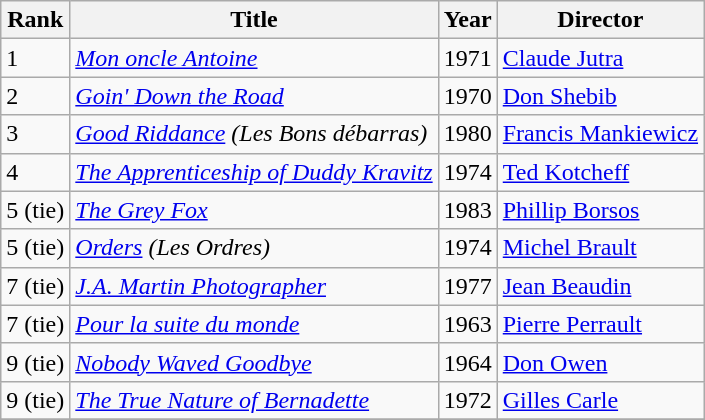<table class="sortable wikitable">
<tr>
<th>Rank</th>
<th>Title</th>
<th>Year</th>
<th>Director</th>
</tr>
<tr>
<td>1</td>
<td><em><a href='#'>Mon oncle Antoine</a></em></td>
<td>1971</td>
<td><a href='#'>Claude Jutra</a></td>
</tr>
<tr>
<td>2</td>
<td><em><a href='#'>Goin' Down the Road</a></em></td>
<td>1970</td>
<td><a href='#'>Don Shebib</a></td>
</tr>
<tr>
<td>3</td>
<td><em><a href='#'>Good Riddance</a> (Les Bons débarras)</em></td>
<td>1980</td>
<td><a href='#'>Francis Mankiewicz</a></td>
</tr>
<tr>
<td>4</td>
<td><em><a href='#'>The Apprenticeship of Duddy Kravitz</a></em></td>
<td>1974</td>
<td><a href='#'>Ted Kotcheff</a></td>
</tr>
<tr>
<td>5 (tie)</td>
<td><em><a href='#'>The Grey Fox</a></em></td>
<td>1983</td>
<td><a href='#'>Phillip Borsos</a></td>
</tr>
<tr>
<td>5 (tie)</td>
<td><em><a href='#'>Orders</a> (Les Ordres)</em></td>
<td>1974</td>
<td><a href='#'>Michel Brault</a></td>
</tr>
<tr>
<td>7 (tie)</td>
<td><em><a href='#'>J.A. Martin Photographer</a></em></td>
<td>1977</td>
<td><a href='#'>Jean Beaudin</a></td>
</tr>
<tr>
<td>7 (tie)</td>
<td><em><a href='#'>Pour la suite du monde</a></em></td>
<td>1963</td>
<td><a href='#'>Pierre Perrault</a></td>
</tr>
<tr>
<td>9 (tie)</td>
<td><em><a href='#'>Nobody Waved Goodbye</a></em></td>
<td>1964</td>
<td><a href='#'>Don Owen</a></td>
</tr>
<tr>
<td>9 (tie)</td>
<td><em><a href='#'>The True Nature of Bernadette</a></em></td>
<td>1972</td>
<td><a href='#'>Gilles Carle</a></td>
</tr>
<tr>
</tr>
</table>
